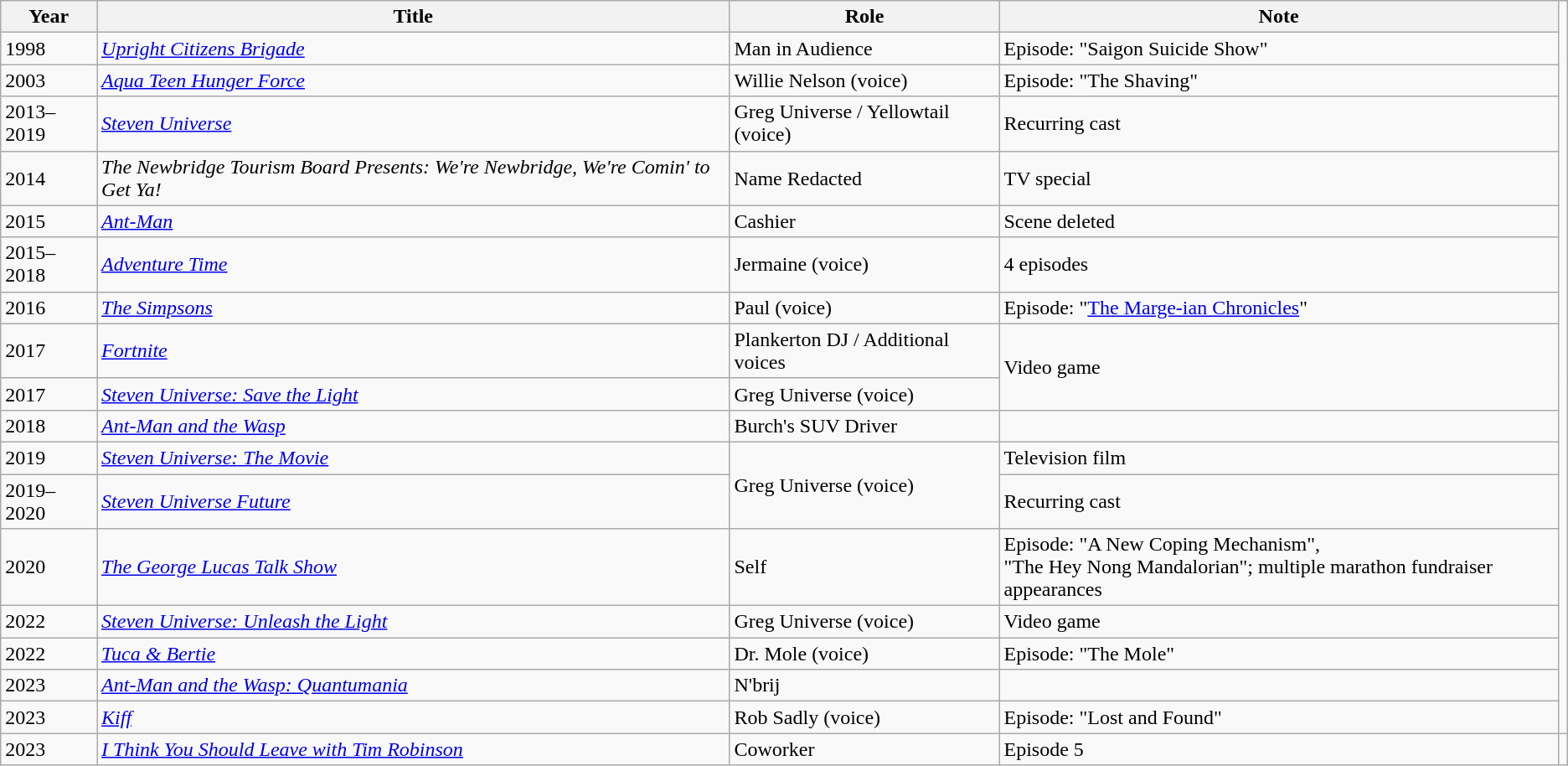<table class="wikitable sortable">
<tr>
<th>Year</th>
<th>Title</th>
<th>Role</th>
<th>Note</th>
</tr>
<tr>
<td>1998</td>
<td><em><a href='#'>Upright Citizens Brigade</a></em></td>
<td>Man in Audience</td>
<td>Episode: "Saigon Suicide Show"</td>
</tr>
<tr>
<td>2003</td>
<td><em><a href='#'>Aqua Teen Hunger Force</a></em></td>
<td>Willie Nelson (voice)</td>
<td>Episode: "The Shaving"</td>
</tr>
<tr>
<td>2013–2019</td>
<td><em><a href='#'>Steven Universe</a></em></td>
<td>Greg Universe / Yellowtail (voice)</td>
<td>Recurring cast</td>
</tr>
<tr>
<td>2014</td>
<td><em>The Newbridge Tourism Board Presents: We're Newbridge, We're Comin' to Get Ya!</em></td>
<td>Name Redacted</td>
<td>TV special</td>
</tr>
<tr>
<td>2015</td>
<td><em><a href='#'>Ant-Man</a></em></td>
<td>Cashier</td>
<td>Scene deleted</td>
</tr>
<tr>
<td>2015–2018</td>
<td><em><a href='#'>Adventure Time</a></em></td>
<td>Jermaine (voice)</td>
<td>4 episodes</td>
</tr>
<tr>
<td>2016</td>
<td><em><a href='#'>The Simpsons</a></em></td>
<td>Paul (voice)</td>
<td>Episode: "<a href='#'>The Marge-ian Chronicles</a>"</td>
</tr>
<tr>
<td>2017</td>
<td><em><a href='#'>Fortnite</a></em></td>
<td>Plankerton DJ / Additional voices</td>
<td rowspan="2">Video game</td>
</tr>
<tr>
<td>2017</td>
<td><em><a href='#'>Steven Universe: Save the Light</a></em></td>
<td>Greg Universe (voice)</td>
</tr>
<tr>
<td>2018</td>
<td><em><a href='#'>Ant-Man and the Wasp</a></em></td>
<td>Burch's SUV Driver</td>
<td></td>
</tr>
<tr>
<td>2019</td>
<td><em><a href='#'>Steven Universe: The Movie</a></em></td>
<td rowspan="2">Greg Universe (voice)</td>
<td>Television film</td>
</tr>
<tr>
<td>2019–2020</td>
<td><em><a href='#'>Steven Universe Future</a></em></td>
<td>Recurring cast</td>
</tr>
<tr>
<td>2020</td>
<td><em><a href='#'>The George Lucas Talk Show</a></em></td>
<td>Self</td>
<td>Episode: "A New Coping Mechanism",<br>"The Hey Nong Mandalorian"; multiple marathon fundraiser appearances</td>
</tr>
<tr>
<td>2022</td>
<td><em><a href='#'>Steven Universe: Unleash the Light</a></em></td>
<td>Greg Universe (voice)</td>
<td>Video game</td>
</tr>
<tr>
<td>2022</td>
<td><em><a href='#'>Tuca & Bertie</a></em></td>
<td>Dr. Mole (voice)</td>
<td>Episode: "The Mole"</td>
</tr>
<tr>
<td>2023</td>
<td><em><a href='#'>Ant-Man and the Wasp: Quantumania</a></em></td>
<td>N'brij</td>
<td></td>
</tr>
<tr>
<td>2023</td>
<td><em><a href='#'>Kiff</a></em></td>
<td>Rob Sadly (voice)</td>
<td>Episode: "Lost and Found"</td>
</tr>
<tr>
<td>2023</td>
<td><em><a href='#'>I Think You Should Leave with Tim Robinson</a></em></td>
<td>Coworker</td>
<td>Episode 5</td>
<td></td>
</tr>
</table>
